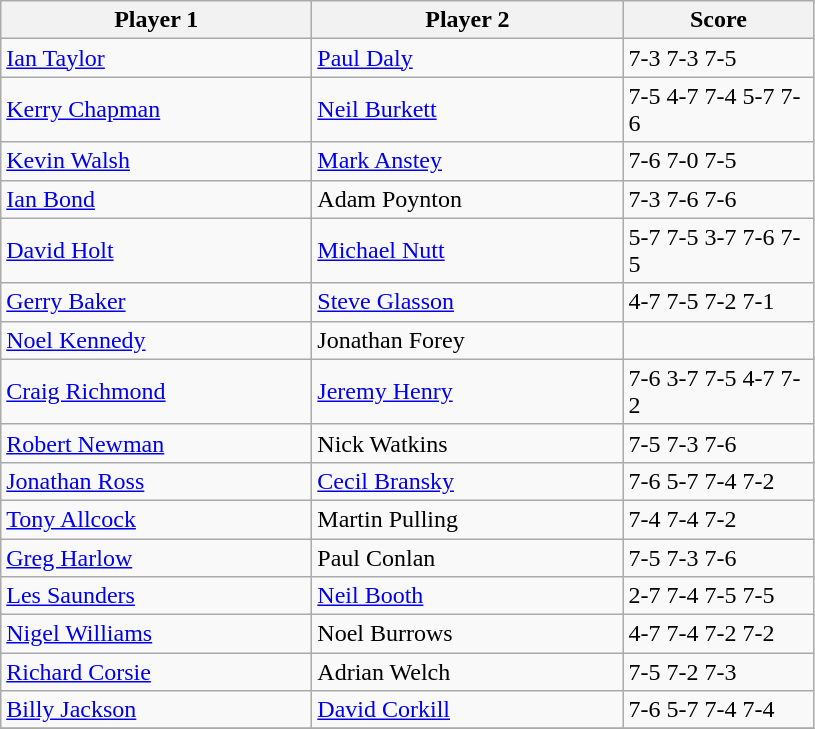<table class="wikitable" style="font-size: 100%">
<tr>
<th width=200>Player 1</th>
<th width=200>Player 2</th>
<th width=120>Score</th>
</tr>
<tr>
<td> <a href='#'>Ian Taylor</a></td>
<td> <a href='#'>Paul Daly</a></td>
<td>7-3 7-3 7-5</td>
</tr>
<tr>
<td> <a href='#'>Kerry Chapman</a></td>
<td> <a href='#'>Neil Burkett</a></td>
<td>7-5 4-7 7-4 5-7 7-6</td>
</tr>
<tr>
<td> <a href='#'>Kevin Walsh</a></td>
<td> <a href='#'>Mark Anstey</a></td>
<td>7-6 7-0 7-5</td>
</tr>
<tr>
<td> <a href='#'>Ian Bond</a></td>
<td> Adam Poynton</td>
<td>7-3 7-6 7-6</td>
</tr>
<tr>
<td> <a href='#'>David Holt</a></td>
<td> <a href='#'>Michael Nutt</a></td>
<td>5-7 7-5 3-7 7-6 7-5</td>
</tr>
<tr>
<td> <a href='#'>Gerry Baker</a></td>
<td> <a href='#'>Steve Glasson</a></td>
<td>4-7 7-5 7-2 7-1</td>
</tr>
<tr>
<td> <a href='#'>Noel Kennedy</a></td>
<td> Jonathan Forey</td>
<td></td>
</tr>
<tr>
<td> <a href='#'>Craig Richmond</a></td>
<td> <a href='#'>Jeremy Henry</a></td>
<td>7-6 3-7 7-5 4-7 7-2</td>
</tr>
<tr>
<td> <a href='#'>Robert Newman</a></td>
<td> Nick Watkins</td>
<td>7-5 7-3 7-6</td>
</tr>
<tr>
<td> <a href='#'>Jonathan Ross</a></td>
<td> <a href='#'>Cecil Bransky</a></td>
<td>7-6 5-7 7-4 7-2</td>
</tr>
<tr>
<td> <a href='#'>Tony Allcock</a></td>
<td> Martin Pulling</td>
<td>7-4 7-4 7-2</td>
</tr>
<tr>
<td> <a href='#'>Greg Harlow</a></td>
<td> Paul Conlan</td>
<td>7-5 7-3 7-6</td>
</tr>
<tr>
<td> <a href='#'>Les Saunders</a></td>
<td> <a href='#'>Neil Booth</a></td>
<td>2-7 7-4 7-5 7-5</td>
</tr>
<tr>
<td> <a href='#'>Nigel Williams</a></td>
<td> Noel Burrows</td>
<td>4-7 7-4 7-2 7-2</td>
</tr>
<tr>
<td> <a href='#'>Richard Corsie</a></td>
<td> Adrian Welch</td>
<td>7-5 7-2 7-3</td>
</tr>
<tr>
<td> <a href='#'>Billy Jackson</a></td>
<td> <a href='#'>David Corkill</a></td>
<td>7-6 5-7 7-4 7-4</td>
</tr>
<tr>
</tr>
</table>
